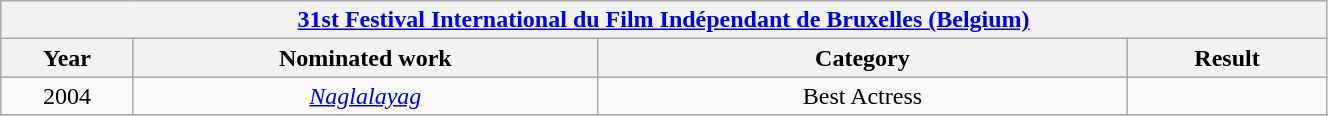<table width="70%" class="wikitable sortable">
<tr>
<th colspan="4" align="center"><a href='#'>31st Festival International du Film Indépendant de Bruxelles (Belgium)</a></th>
</tr>
<tr>
<th width="10%">Year</th>
<th width="35%">Nominated work</th>
<th width="40%">Category</th>
<th width="15%">Result</th>
</tr>
<tr>
<td align="center">2004</td>
<td align="center"><em><a href='#'>Naglalayag</a></em></td>
<td align="center">Best Actress</td>
<td></td>
</tr>
<tr>
</tr>
</table>
